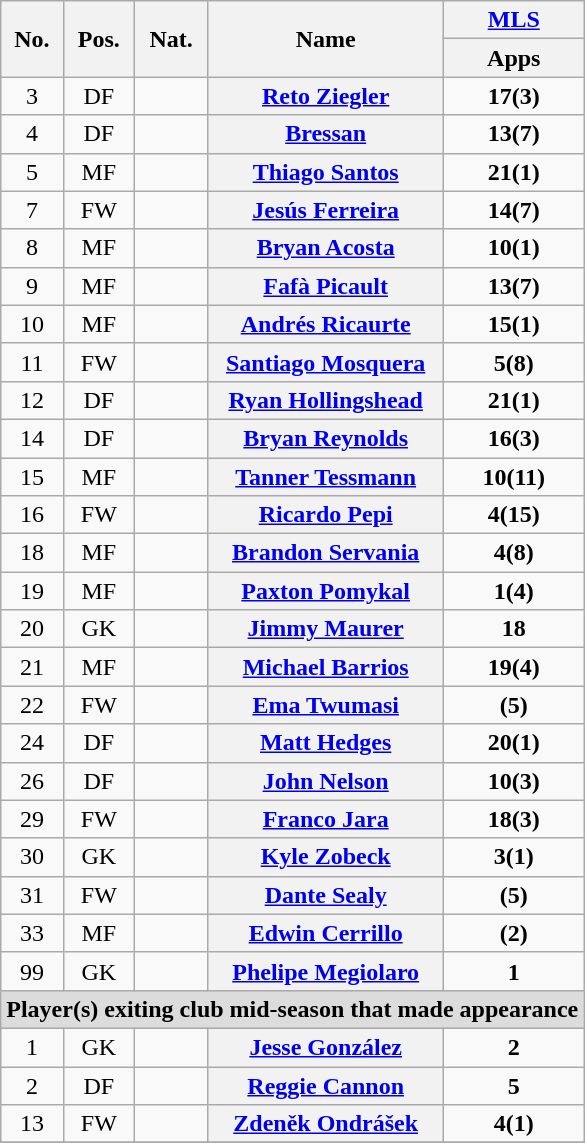<table class="wikitable sortable" style="text-align:center">
<tr>
<th rowspan="2">No.</th>
<th rowspan="2">Pos.</th>
<th rowspan="2">Nat.</th>
<th rowspan="2" style="width:150px;">Name</th>
<th colspan="1" style="width:86px;"><a href='#'>MLS</a></th>
</tr>
<tr>
<th>Apps</th>
</tr>
<tr>
<td>3</td>
<td>DF</td>
<td></td>
<th scope="row"><a href='#'>Reto Ziegler</a></th>
<td><strong>17(3)</strong></td>
</tr>
<tr>
<td>4</td>
<td>DF</td>
<td></td>
<th scope="row"><a href='#'>Bressan</a></th>
<td><strong>13(7)</strong></td>
</tr>
<tr>
<td>5</td>
<td>MF</td>
<td></td>
<th scope="row"><a href='#'>Thiago Santos</a></th>
<td><strong>21(1)</strong></td>
</tr>
<tr>
<td>7</td>
<td>FW</td>
<td></td>
<th scope="row"><a href='#'>Jesús Ferreira</a></th>
<td><strong>14(7)</strong></td>
</tr>
<tr>
<td>8</td>
<td>MF</td>
<td></td>
<th scope="row"><a href='#'>Bryan Acosta</a></th>
<td><strong>10(1)</strong></td>
</tr>
<tr>
<td>9</td>
<td>MF</td>
<td></td>
<th scope="row"><a href='#'>Fafà Picault</a></th>
<td><strong>13(7)</strong></td>
</tr>
<tr>
<td>10</td>
<td>MF</td>
<td></td>
<th scope="row"><a href='#'>Andrés Ricaurte</a></th>
<td><strong>15(1)</strong></td>
</tr>
<tr>
<td>11</td>
<td>FW</td>
<td></td>
<th scope="row"><a href='#'>Santiago Mosquera</a></th>
<td><strong>5(8)</strong></td>
</tr>
<tr>
<td>12</td>
<td>DF</td>
<td></td>
<th scope="row"><a href='#'>Ryan Hollingshead</a></th>
<td><strong>21(1)</strong></td>
</tr>
<tr>
<td>14</td>
<td>DF</td>
<td></td>
<th scope="row"><a href='#'>Bryan Reynolds</a></th>
<td><strong>16(3)</strong></td>
</tr>
<tr>
<td>15</td>
<td>MF</td>
<td></td>
<th scope="row"><a href='#'>Tanner Tessmann</a></th>
<td><strong>10(11)</strong></td>
</tr>
<tr>
<td>16</td>
<td>FW</td>
<td></td>
<th scope="row"><a href='#'>Ricardo Pepi</a></th>
<td><strong>4(15)</strong></td>
</tr>
<tr>
<td>18</td>
<td>MF</td>
<td></td>
<th scope="row"><a href='#'>Brandon Servania</a></th>
<td><strong>4(8)</strong></td>
</tr>
<tr>
<td>19</td>
<td>MF</td>
<td></td>
<th scope="row"><a href='#'>Paxton Pomykal</a></th>
<td><strong>1(4)</strong></td>
</tr>
<tr>
<td>20</td>
<td>GK</td>
<td></td>
<th scope="row"><a href='#'>Jimmy Maurer</a></th>
<td><strong>18</strong></td>
</tr>
<tr>
<td>21</td>
<td>MF</td>
<td></td>
<th scope="row"><a href='#'>Michael Barrios</a></th>
<td><strong>19(4)</strong></td>
</tr>
<tr>
<td>22</td>
<td>FW</td>
<td></td>
<th scope="row"><a href='#'>Ema Twumasi</a></th>
<td><strong>(5)</strong></td>
</tr>
<tr>
<td>24</td>
<td>DF</td>
<td></td>
<th scope="row"><a href='#'>Matt Hedges</a></th>
<td><strong>20(1)</strong></td>
</tr>
<tr>
<td>26</td>
<td>DF</td>
<td></td>
<th scope="row"><a href='#'>John Nelson</a></th>
<td><strong>10(3)</strong></td>
</tr>
<tr>
<td>29</td>
<td>FW</td>
<td></td>
<th scope="row"><a href='#'>Franco Jara</a></th>
<td><strong>18(3)</strong></td>
</tr>
<tr>
<td>30</td>
<td>GK</td>
<td></td>
<th scope="row"><a href='#'>Kyle Zobeck</a></th>
<td><strong>3(1)</strong></td>
</tr>
<tr>
<td>31</td>
<td>FW</td>
<td></td>
<th scope="row"><a href='#'>Dante Sealy</a></th>
<td><strong>(5)</strong></td>
</tr>
<tr>
<td>33</td>
<td>MF</td>
<td></td>
<th scope="row"><a href='#'>Edwin Cerrillo</a></th>
<td><strong>(2)</strong></td>
</tr>
<tr>
<td>99</td>
<td>GK</td>
<td></td>
<th scope="row"><a href='#'>Phelipe Megiolaro</a></th>
<td><strong>1</strong></td>
</tr>
<tr>
<th colspan=7 style=background:#dcdcdc; text-align:center>Player(s) exiting club mid-season that made appearance</th>
</tr>
<tr>
<td>1</td>
<td>GK</td>
<td></td>
<th scope="row"><a href='#'>Jesse González</a></th>
<td><strong>2</strong></td>
</tr>
<tr>
<td>2</td>
<td>DF</td>
<td></td>
<th scope="row"><a href='#'>Reggie Cannon</a></th>
<td><strong>5</strong></td>
</tr>
<tr>
<td>13</td>
<td>FW</td>
<td></td>
<th scope="row"><a href='#'>Zdeněk Ondrášek</a></th>
<td><strong>4(1)</strong></td>
</tr>
<tr>
</tr>
</table>
